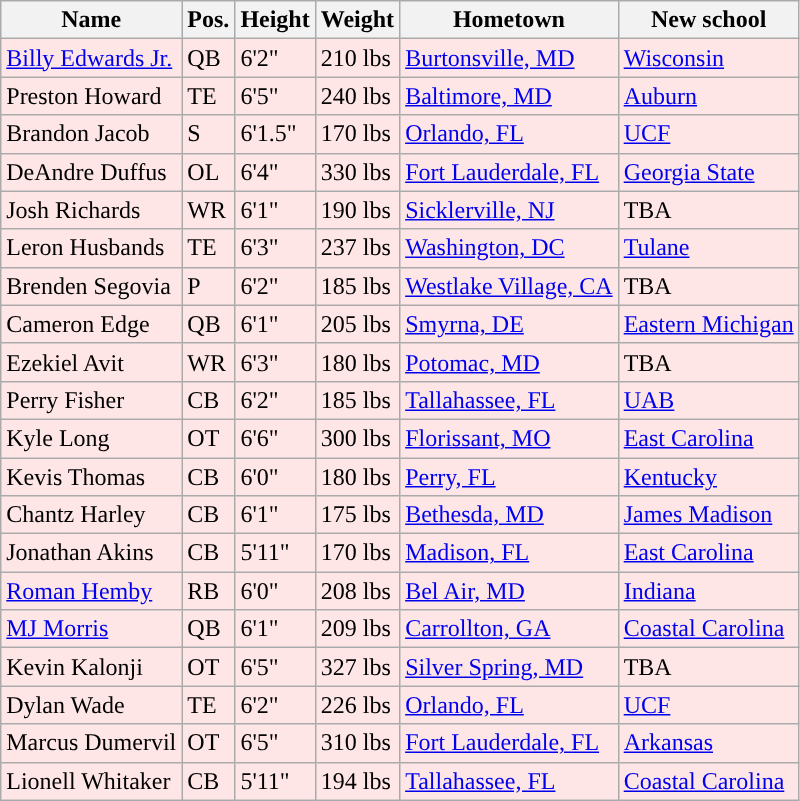<table class="wikitable sortable">
<tr>
<th>Name</th>
<th>Pos.</th>
<th>Height</th>
<th>Weight</th>
<th>Hometown</th>
<th class="unsortable">New school</th>
</tr>
<tr style="background:#FFE6E6;">
<td><a href='#'>Billy Edwards Jr.</a></td>
<td>QB</td>
<td>6'2"</td>
<td>210 lbs</td>
<td><a href='#'>Burtonsville, MD</a></td>
<td><a href='#'>Wisconsin</a></td>
</tr>
<tr style="background:#FFE6E6;">
<td>Preston Howard</td>
<td>TE</td>
<td>6'5"</td>
<td>240 lbs</td>
<td><a href='#'>Baltimore, MD</a></td>
<td><a href='#'>Auburn</a></td>
</tr>
<tr style="background:#FFE6E6;">
<td>Brandon Jacob</td>
<td>S</td>
<td>6'1.5"</td>
<td>170 lbs</td>
<td><a href='#'>Orlando, FL</a></td>
<td><a href='#'>UCF</a></td>
</tr>
<tr style="background:#FFE6E6;">
<td>DeAndre Duffus</td>
<td>OL</td>
<td>6'4"</td>
<td>330 lbs</td>
<td><a href='#'>Fort Lauderdale, FL</a></td>
<td><a href='#'>Georgia State</a></td>
</tr>
<tr style="background:#FFE6E6;">
<td>Josh Richards</td>
<td>WR</td>
<td>6'1"</td>
<td>190 lbs</td>
<td><a href='#'>Sicklerville, NJ</a></td>
<td>TBA</td>
</tr>
<tr style="background:#FFE6E6;">
<td>Leron Husbands</td>
<td>TE</td>
<td>6'3"</td>
<td>237 lbs</td>
<td><a href='#'>Washington, DC</a></td>
<td><a href='#'>Tulane</a></td>
</tr>
<tr style="background:#FFE6E6;">
<td>Brenden Segovia</td>
<td>P</td>
<td>6'2"</td>
<td>185 lbs</td>
<td><a href='#'>Westlake Village, CA</a></td>
<td>TBA</td>
</tr>
<tr style="background:#FFE6E6;">
<td>Cameron Edge</td>
<td>QB</td>
<td>6'1"</td>
<td>205 lbs</td>
<td><a href='#'>Smyrna, DE</a></td>
<td><a href='#'>Eastern Michigan</a></td>
</tr>
<tr style="background:#FFE6E6;”">
<td>Ezekiel Avit</td>
<td>WR</td>
<td>6'3"</td>
<td>180 lbs</td>
<td><a href='#'>Potomac, MD</a></td>
<td>TBA</td>
</tr>
<tr style="background:#FFE6E6;">
<td>Perry Fisher</td>
<td>CB</td>
<td>6'2"</td>
<td>185 lbs</td>
<td><a href='#'>Tallahassee, FL</a></td>
<td><a href='#'>UAB</a></td>
</tr>
<tr style="background:#FFE6E6;">
<td>Kyle Long</td>
<td>OT</td>
<td>6'6"</td>
<td>300 lbs</td>
<td><a href='#'>Florissant, MO</a></td>
<td><a href='#'>East Carolina</a></td>
</tr>
<tr style="background:#FFE6E6;">
<td>Kevis Thomas</td>
<td>CB</td>
<td>6'0"</td>
<td>180 lbs</td>
<td><a href='#'>Perry, FL</a></td>
<td><a href='#'>Kentucky</a></td>
</tr>
<tr style="background:#FFE6E6;">
<td>Chantz Harley</td>
<td>CB</td>
<td>6'1"</td>
<td>175 lbs</td>
<td><a href='#'>Bethesda, MD</a></td>
<td><a href='#'>James Madison</a></td>
</tr>
<tr style="background:#FFE6E6;">
<td>Jonathan Akins</td>
<td>CB</td>
<td>5'11"</td>
<td>170 lbs</td>
<td><a href='#'>Madison, FL</a></td>
<td><a href='#'>East Carolina</a></td>
</tr>
<tr style="background:#FFE6E6;">
<td><a href='#'>Roman Hemby</a></td>
<td>RB</td>
<td>6'0"</td>
<td>208 lbs</td>
<td><a href='#'>Bel Air, MD</a></td>
<td><a href='#'>Indiana</a></td>
</tr>
<tr style="background:#FFE6E6;">
<td><a href='#'>MJ Morris</a></td>
<td>QB</td>
<td>6'1"</td>
<td>209 lbs</td>
<td><a href='#'>Carrollton, GA</a></td>
<td><a href='#'>Coastal Carolina</a></td>
</tr>
<tr style="background:#FFE6E6;">
<td>Kevin Kalonji</td>
<td>OT</td>
<td>6'5"</td>
<td>327 lbs</td>
<td><a href='#'>Silver Spring, MD</a></td>
<td>TBA</td>
</tr>
<tr style="background:#FFE6E6;">
<td>Dylan Wade</td>
<td>TE</td>
<td>6'2"</td>
<td>226 lbs</td>
<td><a href='#'>Orlando, FL</a></td>
<td><a href='#'>UCF</a></td>
</tr>
<tr style="background:#FFE6E6;">
<td>Marcus Dumervil</td>
<td>OT</td>
<td>6'5"</td>
<td>310 lbs</td>
<td><a href='#'>Fort Lauderdale, FL</a></td>
<td><a href='#'>Arkansas</a></td>
</tr>
<tr style="background:#FFE6E6;">
<td>Lionell Whitaker</td>
<td>CB</td>
<td>5'11"</td>
<td>194 lbs</td>
<td><a href='#'>Tallahassee, FL</a></td>
<td><a href='#'>Coastal Carolina</a></td>
</tr>
</table>
